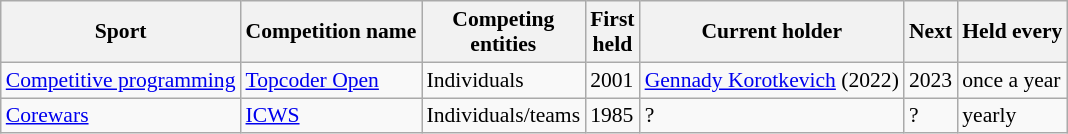<table style="font-size:90%;" class="wikitable sortable">
<tr>
<th>Sport</th>
<th>Competition name</th>
<th>Competing <br> entities</th>
<th>First <br> held</th>
<th>Current holder</th>
<th>Next</th>
<th>Held every</th>
</tr>
<tr>
<td><a href='#'>Competitive programming</a></td>
<td><a href='#'>Topcoder Open</a></td>
<td>Individuals</td>
<td>2001</td>
<td> <a href='#'>Gennady Korotkevich</a> (2022)</td>
<td>2023</td>
<td>once a year</td>
</tr>
<tr>
<td><a href='#'>Corewars</a></td>
<td><a href='#'>ICWS</a></td>
<td>Individuals/teams</td>
<td>1985</td>
<td>?</td>
<td>?</td>
<td>yearly</td>
</tr>
</table>
